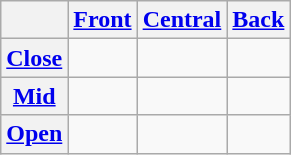<table class="wikitable" style="text-align:center">
<tr>
<th></th>
<th><a href='#'>Front</a></th>
<th><a href='#'>Central</a></th>
<th><a href='#'>Back</a></th>
</tr>
<tr>
<th><a href='#'>Close</a></th>
<td align="center"></td>
<td></td>
<td></td>
</tr>
<tr>
<th><a href='#'>Mid</a></th>
<td></td>
<td></td>
<td></td>
</tr>
<tr>
<th><a href='#'>Open</a></th>
<td></td>
<td></td>
<td></td>
</tr>
</table>
